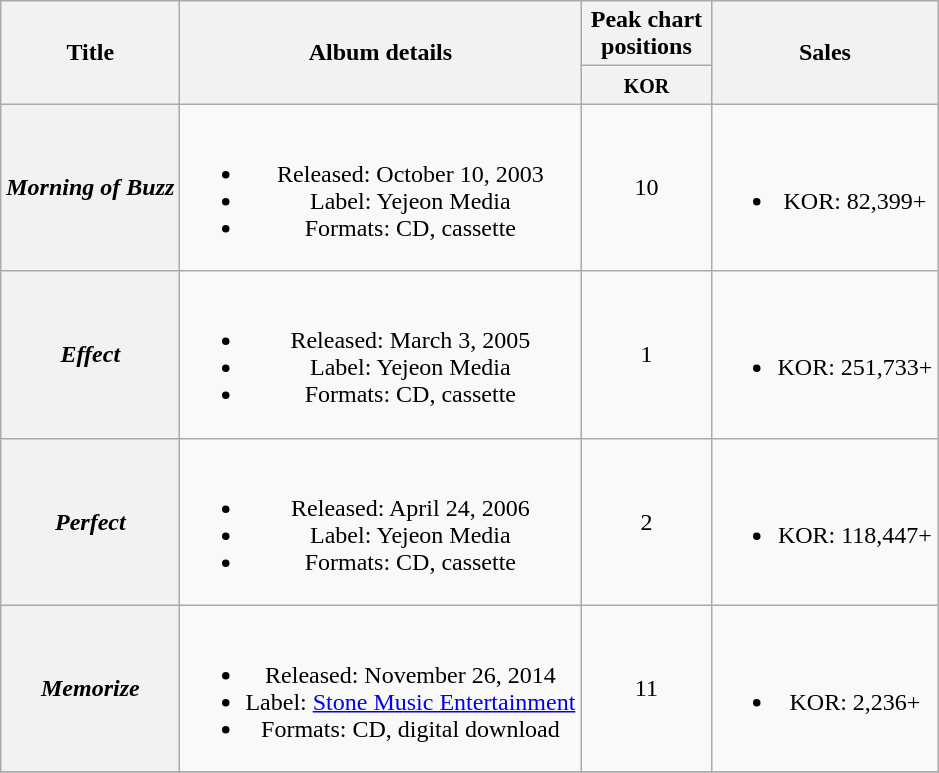<table class="wikitable plainrowheaders" style="text-align:center;">
<tr>
<th scope="col" rowspan="2">Title</th>
<th scope="col" rowspan="2">Album details</th>
<th scope="col" colspan="1" style="width:5em;">Peak chart positions</th>
<th scope="col" rowspan="2">Sales</th>
</tr>
<tr>
<th><small>KOR</small><br></th>
</tr>
<tr>
<th scope="row"><em>Morning of Buzz</em></th>
<td><br><ul><li>Released: October 10, 2003</li><li>Label: Yejeon Media</li><li>Formats: CD, cassette</li></ul></td>
<td>10</td>
<td><br><ul><li>KOR: 82,399+</li></ul></td>
</tr>
<tr>
<th scope="row"><em>Effect</em></th>
<td><br><ul><li>Released: March 3, 2005</li><li>Label: Yejeon Media</li><li>Formats: CD, cassette</li></ul></td>
<td>1</td>
<td><br><ul><li>KOR: 251,733+</li></ul></td>
</tr>
<tr>
<th scope="row"><em>Perfect</em></th>
<td><br><ul><li>Released: April 24, 2006</li><li>Label: Yejeon Media</li><li>Formats: CD, cassette</li></ul></td>
<td>2</td>
<td><br><ul><li>KOR: 118,447+</li></ul></td>
</tr>
<tr>
<th scope="row"><em>Memorize</em></th>
<td><br><ul><li>Released: November 26, 2014</li><li>Label: <a href='#'>Stone Music Entertainment</a></li><li>Formats: CD, digital download</li></ul></td>
<td>11</td>
<td><br><ul><li>KOR: 2,236+</li></ul></td>
</tr>
<tr>
</tr>
</table>
